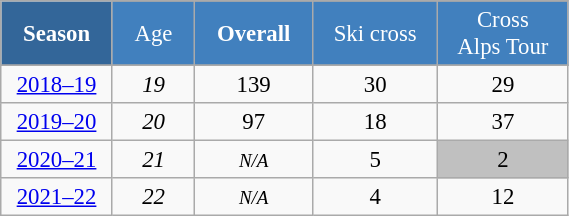<table class="wikitable" style="font-size:95%; text-align:center; border:grey solid 1px; border-collapse:collapse;" width="30%">
<tr style="background-color:#369; color:white;">
<td rowspan="2" colspan="1" width="5%"><strong>Season</strong></td>
</tr>
<tr style="background-color:#4180be; color:white;">
<td width="5%">Age</td>
<td width="5%"><strong>Overall</strong></td>
<td width="10%">Ski cross</td>
<td width="10%">Cross<br>Alps Tour</td>
</tr>
<tr style="background-color:#8CB2D8; color:white;">
</tr>
<tr>
<td><a href='#'>2018–19</a></td>
<td><em>19</em></td>
<td>139</td>
<td>30</td>
<td>29</td>
</tr>
<tr>
<td><a href='#'>2019–20</a></td>
<td><em>20</em></td>
<td>97</td>
<td>18</td>
<td>37</td>
</tr>
<tr>
<td><a href='#'>2020–21</a></td>
<td><em>21</em></td>
<td><small><em>N/A</em></small></td>
<td>5</td>
<td style="background:silver;">2</td>
</tr>
<tr>
<td><a href='#'>2021–22</a></td>
<td><em>22</em></td>
<td><small><em>N/A</em></small></td>
<td>4</td>
<td>12</td>
</tr>
</table>
